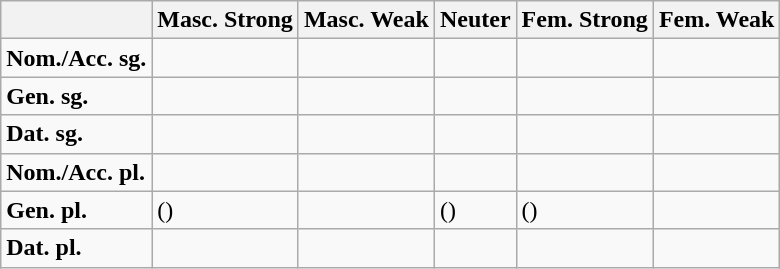<table class="wikitable">
<tr>
<th></th>
<th>Masc. Strong</th>
<th>Masc. Weak</th>
<th>Neuter</th>
<th>Fem. Strong</th>
<th>Fem. Weak</th>
</tr>
<tr>
<td><strong>Nom./Acc. sg.</strong></td>
<td></td>
<td></td>
<td></td>
<td></td>
<td></td>
</tr>
<tr>
<td><strong>Gen. sg.</strong></td>
<td></td>
<td></td>
<td></td>
<td></td>
<td></td>
</tr>
<tr>
<td><strong>Dat. sg.</strong></td>
<td></td>
<td></td>
<td></td>
<td></td>
<td></td>
</tr>
<tr>
<td><strong>Nom./Acc. pl.</strong></td>
<td></td>
<td></td>
<td></td>
<td></td>
<td></td>
</tr>
<tr>
<td><strong>Gen. pl.</strong></td>
<td> ()</td>
<td></td>
<td> ()</td>
<td> ()</td>
<td></td>
</tr>
<tr>
<td><strong>Dat. pl.</strong></td>
<td></td>
<td></td>
<td></td>
<td></td>
<td></td>
</tr>
</table>
